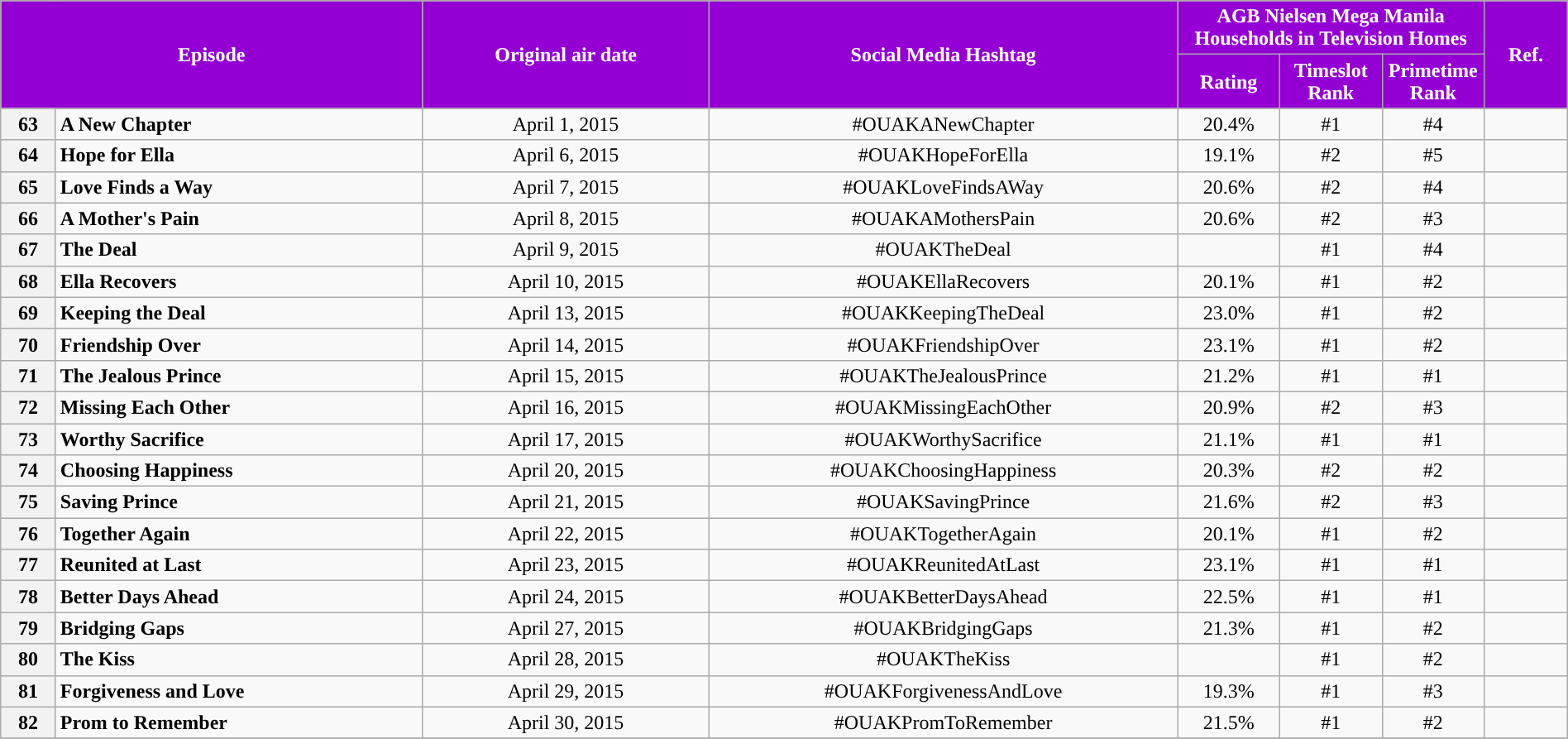<table class="wikitable" style="text-align:center; font-size:100%; line-height:18px;"  width="100%">
<tr>
<th colspan="2" rowspan="2" style="background-color:#9400D3; color:#ffffff;">Episode</th>
<th style="background:#9400D3; color:white" rowspan="2">Original air date</th>
<th style="background:#9400D3; color:white" rowspan="2">Social Media Hashtag</th>
<th style="background-color:#9400D3; color:#ffffff;" colspan="3">AGB Nielsen Mega Manila Households in Television Homes</th>
<th rowspan="2" style="background:#9400D3; color:white">Ref.</th>
</tr>
<tr style="text-align: center style=">
<th style="background-color:#9400D3; width:75px; color:#ffffff;">Rating</th>
<th style="background-color:#9400D3; width:75px; color:#ffffff;">Timeslot Rank</th>
<th style="background-color:#9400D3; width:75px; color:#ffffff;">Primetime Rank</th>
</tr>
<tr>
<th>63</th>
<td style="text-align: left;"><strong>A New Chapter</strong></td>
<td>April 1, 2015</td>
<td>#OUAKANewChapter</td>
<td>20.4%</td>
<td>#1</td>
<td>#4</td>
<td></td>
</tr>
<tr>
<th>64</th>
<td style="text-align: left;"><strong>Hope for Ella</strong></td>
<td>April 6, 2015</td>
<td>#OUAKHopeForElla</td>
<td>19.1%</td>
<td>#2</td>
<td>#5</td>
<td></td>
</tr>
<tr>
<th>65</th>
<td style="text-align: left;"><strong>Love Finds a Way</strong></td>
<td>April 7, 2015</td>
<td>#OUAKLoveFindsAWay</td>
<td>20.6%</td>
<td>#2</td>
<td>#4</td>
<td></td>
</tr>
<tr>
<th>66</th>
<td style="text-align: left;"><strong>A Mother's Pain</strong></td>
<td>April 8, 2015</td>
<td>#OUAKAMothersPain</td>
<td>20.6%</td>
<td>#2</td>
<td>#3</td>
<td></td>
</tr>
<tr>
<th>67</th>
<td style="text-align: left;"><strong>The Deal</strong></td>
<td>April 9, 2015</td>
<td>#OUAKTheDeal</td>
<td></td>
<td>#1</td>
<td>#4</td>
<td></td>
</tr>
<tr>
<th>68</th>
<td style="text-align: left;"><strong>Ella Recovers</strong></td>
<td>April 10, 2015</td>
<td>#OUAKEllaRecovers</td>
<td>20.1%</td>
<td>#1</td>
<td>#2</td>
<td></td>
</tr>
<tr>
<th>69</th>
<td style="text-align: left;"><strong>Keeping the Deal</strong></td>
<td>April 13, 2015</td>
<td>#OUAKKeepingTheDeal</td>
<td>23.0%</td>
<td>#1</td>
<td>#2</td>
<td></td>
</tr>
<tr>
<th>70</th>
<td style="text-align: left;"><strong>Friendship Over</strong></td>
<td>April 14, 2015</td>
<td>#OUAKFriendshipOver</td>
<td>23.1%</td>
<td>#1</td>
<td>#2</td>
<td></td>
</tr>
<tr>
<th>71</th>
<td style="text-align: left;"><strong>The Jealous Prince</strong></td>
<td>April 15, 2015</td>
<td>#OUAKTheJealousPrince</td>
<td>21.2%</td>
<td>#1</td>
<td>#1</td>
<td></td>
</tr>
<tr>
<th>72</th>
<td style="text-align: left;"><strong>Missing Each Other</strong></td>
<td>April 16, 2015</td>
<td>#OUAKMissingEachOther</td>
<td>20.9%</td>
<td>#2</td>
<td>#3</td>
<td></td>
</tr>
<tr>
<th>73</th>
<td style="text-align: left;"><strong>Worthy Sacrifice</strong></td>
<td>April 17, 2015</td>
<td>#OUAKWorthySacrifice</td>
<td>21.1%</td>
<td>#1</td>
<td>#1</td>
<td></td>
</tr>
<tr>
<th>74</th>
<td style="text-align: left;"><strong>Choosing Happiness</strong></td>
<td>April 20, 2015</td>
<td>#OUAKChoosingHappiness</td>
<td>20.3%</td>
<td>#2</td>
<td>#2</td>
<td></td>
</tr>
<tr>
<th>75</th>
<td style="text-align: left;"><strong>Saving Prince</strong></td>
<td>April 21, 2015</td>
<td>#OUAKSavingPrince</td>
<td>21.6%</td>
<td>#2</td>
<td>#3</td>
<td></td>
</tr>
<tr>
<th>76</th>
<td style="text-align: left;"><strong>Together Again</strong></td>
<td>April 22, 2015</td>
<td>#OUAKTogetherAgain</td>
<td>20.1%</td>
<td>#1</td>
<td>#2</td>
<td></td>
</tr>
<tr>
<th>77</th>
<td style="text-align: left;"><strong>Reunited at Last</strong></td>
<td>April 23, 2015</td>
<td>#OUAKReunitedAtLast</td>
<td>23.1%</td>
<td>#1</td>
<td>#1</td>
<td></td>
</tr>
<tr>
<th>78</th>
<td style="text-align: left;"><strong>Better Days Ahead</strong></td>
<td>April 24, 2015</td>
<td>#OUAKBetterDaysAhead</td>
<td>22.5%</td>
<td>#1</td>
<td>#1</td>
<td></td>
</tr>
<tr>
<th>79</th>
<td style="text-align: left;"><strong>Bridging Gaps</strong></td>
<td>April 27, 2015</td>
<td>#OUAKBridgingGaps</td>
<td>21.3%</td>
<td>#1</td>
<td>#2</td>
<td></td>
</tr>
<tr>
<th>80</th>
<td style="text-align: left;"><strong>The Kiss</strong></td>
<td>April 28, 2015</td>
<td>#OUAKTheKiss</td>
<td></td>
<td>#1</td>
<td>#2</td>
<td></td>
</tr>
<tr>
<th>81</th>
<td style="text-align: left;"><strong>Forgiveness and Love</strong></td>
<td>April 29, 2015</td>
<td>#OUAKForgivenessAndLove</td>
<td>19.3%</td>
<td>#1</td>
<td>#3</td>
<td></td>
</tr>
<tr>
<th>82</th>
<td style="text-align: left;"><strong>Prom to Remember</strong></td>
<td>April 30, 2015</td>
<td>#OUAKPromToRemember</td>
<td>21.5%</td>
<td>#1</td>
<td>#2</td>
<td></td>
</tr>
<tr>
</tr>
</table>
